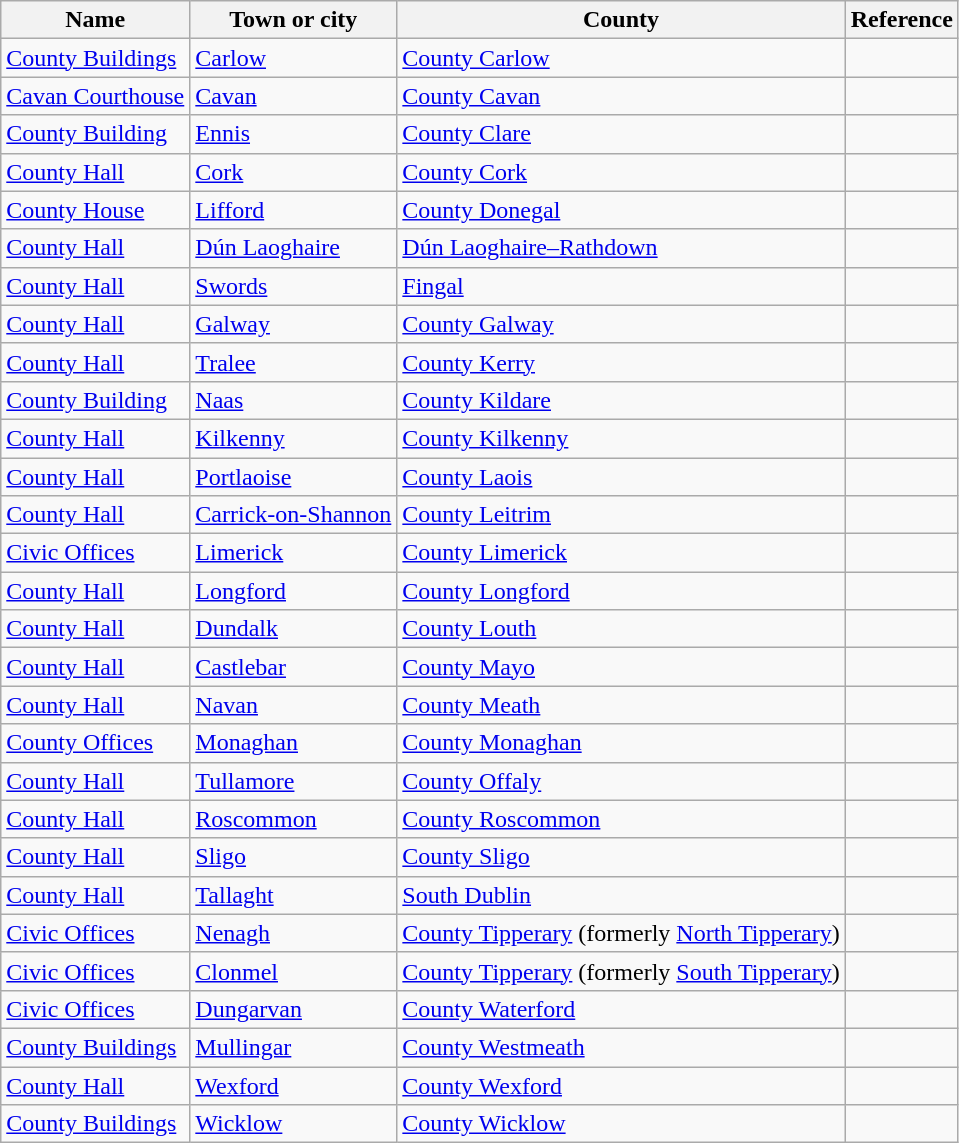<table class="wikitable sortable">
<tr>
<th>Name</th>
<th>Town or city</th>
<th>County</th>
<th>Reference</th>
</tr>
<tr>
<td><a href='#'>County Buildings</a></td>
<td><a href='#'>Carlow</a></td>
<td><a href='#'>County Carlow</a></td>
<td></td>
</tr>
<tr>
<td><a href='#'>Cavan Courthouse</a></td>
<td><a href='#'>Cavan</a></td>
<td><a href='#'>County Cavan</a></td>
<td></td>
</tr>
<tr>
<td><a href='#'>County Building</a></td>
<td><a href='#'>Ennis</a></td>
<td><a href='#'>County Clare</a></td>
<td></td>
</tr>
<tr>
<td><a href='#'>County Hall</a></td>
<td><a href='#'>Cork</a></td>
<td><a href='#'>County Cork</a></td>
<td></td>
</tr>
<tr>
<td><a href='#'>County House</a></td>
<td><a href='#'>Lifford</a></td>
<td><a href='#'>County Donegal</a></td>
<td></td>
</tr>
<tr>
<td><a href='#'>County Hall</a></td>
<td><a href='#'>Dún Laoghaire</a></td>
<td><a href='#'>Dún Laoghaire–Rathdown</a></td>
<td></td>
</tr>
<tr>
<td><a href='#'>County Hall</a></td>
<td><a href='#'>Swords</a></td>
<td><a href='#'>Fingal</a></td>
<td></td>
</tr>
<tr>
<td><a href='#'>County Hall</a></td>
<td><a href='#'>Galway</a></td>
<td><a href='#'>County Galway</a></td>
<td></td>
</tr>
<tr>
<td><a href='#'>County Hall</a></td>
<td><a href='#'>Tralee</a></td>
<td><a href='#'>County Kerry</a></td>
<td></td>
</tr>
<tr>
<td><a href='#'>County Building</a></td>
<td><a href='#'>Naas</a></td>
<td><a href='#'>County Kildare</a></td>
<td></td>
</tr>
<tr>
<td><a href='#'>County Hall</a></td>
<td><a href='#'>Kilkenny</a></td>
<td><a href='#'>County Kilkenny</a></td>
<td></td>
</tr>
<tr>
<td><a href='#'>County Hall</a></td>
<td><a href='#'>Portlaoise</a></td>
<td><a href='#'>County Laois</a></td>
<td></td>
</tr>
<tr>
<td><a href='#'>County Hall</a></td>
<td><a href='#'>Carrick-on-Shannon</a></td>
<td><a href='#'>County Leitrim</a></td>
<td></td>
</tr>
<tr>
<td><a href='#'>Civic Offices</a></td>
<td><a href='#'>Limerick</a></td>
<td><a href='#'>County Limerick</a></td>
<td></td>
</tr>
<tr>
<td><a href='#'>County Hall</a></td>
<td><a href='#'>Longford</a></td>
<td><a href='#'>County Longford</a></td>
<td></td>
</tr>
<tr>
<td><a href='#'>County Hall</a></td>
<td><a href='#'>Dundalk</a></td>
<td><a href='#'>County Louth</a></td>
<td></td>
</tr>
<tr>
<td><a href='#'>County Hall</a></td>
<td><a href='#'>Castlebar</a></td>
<td><a href='#'>County Mayo</a></td>
<td></td>
</tr>
<tr>
<td><a href='#'>County Hall</a></td>
<td><a href='#'>Navan</a></td>
<td><a href='#'>County Meath</a></td>
<td></td>
</tr>
<tr>
<td><a href='#'>County Offices</a></td>
<td><a href='#'>Monaghan</a></td>
<td><a href='#'>County Monaghan</a></td>
<td></td>
</tr>
<tr>
<td><a href='#'>County Hall</a></td>
<td><a href='#'>Tullamore</a></td>
<td><a href='#'>County Offaly</a></td>
<td></td>
</tr>
<tr>
<td><a href='#'>County Hall</a></td>
<td><a href='#'>Roscommon</a></td>
<td><a href='#'>County Roscommon</a></td>
<td></td>
</tr>
<tr>
<td><a href='#'>County Hall</a></td>
<td><a href='#'>Sligo</a></td>
<td><a href='#'>County Sligo</a></td>
<td></td>
</tr>
<tr>
<td><a href='#'>County Hall</a></td>
<td><a href='#'>Tallaght</a></td>
<td><a href='#'>South Dublin</a></td>
<td></td>
</tr>
<tr>
<td><a href='#'>Civic Offices</a></td>
<td><a href='#'>Nenagh</a></td>
<td><a href='#'>County Tipperary</a> (formerly <a href='#'>North Tipperary</a>)</td>
<td></td>
</tr>
<tr>
<td><a href='#'>Civic Offices</a></td>
<td><a href='#'>Clonmel</a></td>
<td><a href='#'>County Tipperary</a> (formerly <a href='#'>South Tipperary</a>)</td>
<td></td>
</tr>
<tr>
<td><a href='#'>Civic Offices</a></td>
<td><a href='#'>Dungarvan</a></td>
<td><a href='#'>County Waterford</a></td>
<td></td>
</tr>
<tr>
<td><a href='#'>County Buildings</a></td>
<td><a href='#'>Mullingar</a></td>
<td><a href='#'>County Westmeath</a></td>
<td></td>
</tr>
<tr>
<td><a href='#'>County Hall</a></td>
<td><a href='#'>Wexford</a></td>
<td><a href='#'>County Wexford</a></td>
<td></td>
</tr>
<tr>
<td><a href='#'>County Buildings</a></td>
<td><a href='#'>Wicklow</a></td>
<td><a href='#'>County Wicklow</a></td>
<td></td>
</tr>
</table>
